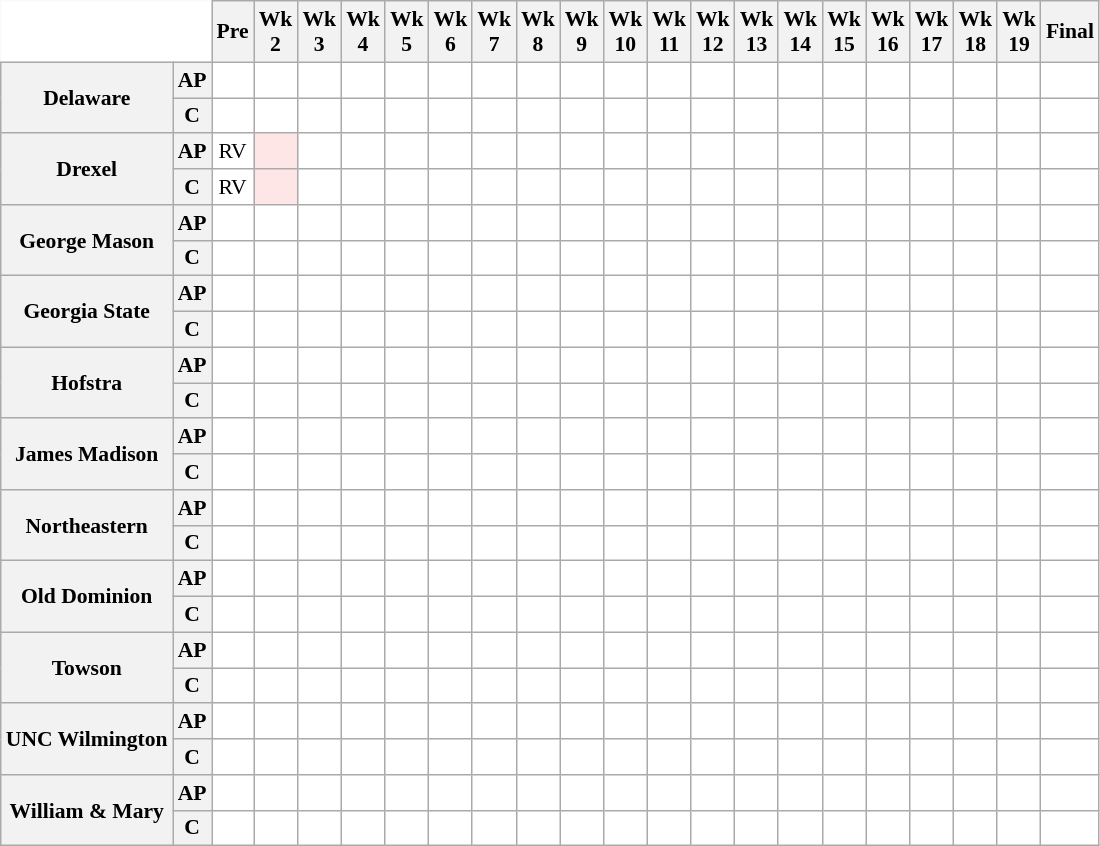<table class="wikitable" style="white-space:nowrap;font-size:90%;">
<tr>
<th colspan=2 style="background:white; border-top-style:hidden; border-left-style:hidden;"> </th>
<th>Pre</th>
<th>Wk<br>2</th>
<th>Wk<br>3</th>
<th>Wk<br>4</th>
<th>Wk<br>5</th>
<th>Wk<br>6</th>
<th>Wk<br>7</th>
<th>Wk<br>8</th>
<th>Wk<br>9</th>
<th>Wk<br>10</th>
<th>Wk<br>11</th>
<th>Wk<br>12</th>
<th>Wk<br>13</th>
<th>Wk<br>14</th>
<th>Wk<br>15</th>
<th>Wk<br>16</th>
<th>Wk<br>17</th>
<th>Wk<br>18</th>
<th>Wk<br>19</th>
<th>Final</th>
</tr>
<tr style="text-align:center;">
<th rowspan=2 style=>Delaware</th>
<th>AP</th>
<td style="background:#FFF;"></td>
<td style="background:#FFF;"></td>
<td style="background:#FFF;"></td>
<td style="background:#FFF;"></td>
<td style="background:#FFF;"></td>
<td style="background:#FFF;"></td>
<td style="background:#FFF;"></td>
<td style="background:#FFF;"></td>
<td style="background:#FFF;"></td>
<td style="background:#FFF;"></td>
<td style="background:#FFF;"></td>
<td style="background:#FFF;"></td>
<td style="background:#FFF;"></td>
<td style="background:#FFF;"></td>
<td style="background:#FFF;"></td>
<td style="background:#FFF;"></td>
<td style="background:#FFF;"></td>
<td style="background:#FFF;"></td>
<td style="background:#FFF;"></td>
<td style="background:#FFF;"></td>
</tr>
<tr style="text-align:center;">
<th>C</th>
<td style="background:#FFF;"></td>
<td style="background:#FFF;"></td>
<td style="background:#FFF;"></td>
<td style="background:#FFF;"></td>
<td style="background:#FFF;"></td>
<td style="background:#FFF;"></td>
<td style="background:#FFF;"></td>
<td style="background:#FFF;"></td>
<td style="background:#FFF;"></td>
<td style="background:#FFF;"></td>
<td style="background:#FFF;"></td>
<td style="background:#FFF;"></td>
<td style="background:#FFF;"></td>
<td style="background:#FFF;"></td>
<td style="background:#FFF;"></td>
<td style="background:#FFF;"></td>
<td style="background:#FFF;"></td>
<td style="background:#FFF;"></td>
<td style="background:#FFF;"></td>
<td style="background:#FFF;"></td>
</tr>
<tr style="text-align:center;">
<th rowspan=2 style=>Drexel</th>
<th>AP</th>
<td style="background:#FFF;">RV</td>
<td style="background:#FFE6E6;"></td>
<td style="background:#FFF;"></td>
<td style="background:#FFF;"></td>
<td style="background:#FFF;"></td>
<td style="background:#FFF;"></td>
<td style="background:#FFF;"></td>
<td style="background:#FFF;"></td>
<td style="background:#FFF;"></td>
<td style="background:#FFF;"></td>
<td style="background:#FFF;"></td>
<td style="background:#FFF;"></td>
<td style="background:#FFF;"></td>
<td style="background:#FFF;"></td>
<td style="background:#FFF;"></td>
<td style="background:#FFF;"></td>
<td style="background:#FFF;"></td>
<td style="background:#FFF;"></td>
<td style="background:#FFF;"></td>
<td style="background:#FFF;"></td>
</tr>
<tr style="text-align:center;">
<th>C</th>
<td style="background:#FFF;">RV</td>
<td style="background:#FFE6E6;"></td>
<td style="background:#FFF;"></td>
<td style="background:#FFF;"></td>
<td style="background:#FFF;"></td>
<td style="background:#FFF;"></td>
<td style="background:#FFF;"></td>
<td style="background:#FFF;"></td>
<td style="background:#FFF;"></td>
<td style="background:#FFF;"></td>
<td style="background:#FFF;"></td>
<td style="background:#FFF;"></td>
<td style="background:#FFF;"></td>
<td style="background:#FFF;"></td>
<td style="background:#FFF;"></td>
<td style="background:#FFF;"></td>
<td style="background:#FFF;"></td>
<td style="background:#FFF;"></td>
<td style="background:#FFF;"></td>
<td style="background:#FFF;"></td>
</tr>
<tr style="text-align:center;">
<th rowspan=2 style=>George Mason</th>
<th>AP</th>
<td style="background:#FFF;"></td>
<td style="background:#FFF;"></td>
<td style="background:#FFF;"></td>
<td style="background:#FFF;"></td>
<td style="background:#FFF;"></td>
<td style="background:#FFF;"></td>
<td style="background:#FFF;"></td>
<td style="background:#FFF;"></td>
<td style="background:#FFF;"></td>
<td style="background:#FFF;"></td>
<td style="background:#FFF;"></td>
<td style="background:#FFF;"></td>
<td style="background:#FFF;"></td>
<td style="background:#FFF;"></td>
<td style="background:#FFF;"></td>
<td style="background:#FFF;"></td>
<td style="background:#FFF;"></td>
<td style="background:#FFF;"></td>
<td style="background:#FFF;"></td>
<td style="background:#FFF;"></td>
</tr>
<tr style="text-align:center;">
<th>C</th>
<td style="background:#FFF;"></td>
<td style="background:#FFF;"></td>
<td style="background:#FFF;"></td>
<td style="background:#FFF;"></td>
<td style="background:#FFF;"></td>
<td style="background:#FFF;"></td>
<td style="background:#FFF;"></td>
<td style="background:#FFF;"></td>
<td style="background:#FFF;"></td>
<td style="background:#FFF;"></td>
<td style="background:#FFF;"></td>
<td style="background:#FFF;"></td>
<td style="background:#FFF;"></td>
<td style="background:#FFF;"></td>
<td style="background:#FFF;"></td>
<td style="background:#FFF;"></td>
<td style="background:#FFF;"></td>
<td style="background:#FFF;"></td>
<td style="background:#FFF;"></td>
<td style="background:#FFF;"></td>
</tr>
<tr style="text-align:center;">
<th rowspan=2 style=>Georgia State</th>
<th>AP</th>
<td style="background:#FFF;"></td>
<td style="background:#FFF;"></td>
<td style="background:#FFF;"></td>
<td style="background:#FFF;"></td>
<td style="background:#FFF;"></td>
<td style="background:#FFF;"></td>
<td style="background:#FFF;"></td>
<td style="background:#FFF;"></td>
<td style="background:#FFF;"></td>
<td style="background:#FFF;"></td>
<td style="background:#FFF;"></td>
<td style="background:#FFF;"></td>
<td style="background:#FFF;"></td>
<td style="background:#FFF;"></td>
<td style="background:#FFF;"></td>
<td style="background:#FFF;"></td>
<td style="background:#FFF;"></td>
<td style="background:#FFF;"></td>
<td style="background:#FFF;"></td>
<td style="background:#FFF;"></td>
</tr>
<tr style="text-align:center;">
<th>C</th>
<td style="background:#FFF;"></td>
<td style="background:#FFF;"></td>
<td style="background:#FFF;"></td>
<td style="background:#FFF;"></td>
<td style="background:#FFF;"></td>
<td style="background:#FFF;"></td>
<td style="background:#FFF;"></td>
<td style="background:#FFF;"></td>
<td style="background:#FFF;"></td>
<td style="background:#FFF;"></td>
<td style="background:#FFF;"></td>
<td style="background:#FFF;"></td>
<td style="background:#FFF;"></td>
<td style="background:#FFF;"></td>
<td style="background:#FFF;"></td>
<td style="background:#FFF;"></td>
<td style="background:#FFF;"></td>
<td style="background:#FFF;"></td>
<td style="background:#FFF;"></td>
<td style="background:#FFF;"></td>
</tr>
<tr style="text-align:center;">
<th rowspan=2 style=>Hofstra</th>
<th>AP</th>
<td style="background:#FFF;"></td>
<td style="background:#FFF;"></td>
<td style="background:#FFF;"></td>
<td style="background:#FFF;"></td>
<td style="background:#FFF;"></td>
<td style="background:#FFF;"></td>
<td style="background:#FFF;"></td>
<td style="background:#FFF;"></td>
<td style="background:#FFF;"></td>
<td style="background:#FFF;"></td>
<td style="background:#FFF;"></td>
<td style="background:#FFF;"></td>
<td style="background:#FFF;"></td>
<td style="background:#FFF;"></td>
<td style="background:#FFF;"></td>
<td style="background:#FFF;"></td>
<td style="background:#FFF;"></td>
<td style="background:#FFF;"></td>
<td style="background:#FFF;"></td>
<td style="background:#FFF;"></td>
</tr>
<tr style="text-align:center;">
<th>C</th>
<td style="background:#FFF;"></td>
<td style="background:#FFF;"></td>
<td style="background:#FFF;"></td>
<td style="background:#FFF;"></td>
<td style="background:#FFF;"></td>
<td style="background:#FFF;"></td>
<td style="background:#FFF;"></td>
<td style="background:#FFF;"></td>
<td style="background:#FFF;"></td>
<td style="background:#FFF;"></td>
<td style="background:#FFF;"></td>
<td style="background:#FFF;"></td>
<td style="background:#FFF;"></td>
<td style="background:#FFF;"></td>
<td style="background:#FFF;"></td>
<td style="background:#FFF;"></td>
<td style="background:#FFF;"></td>
<td style="background:#FFF;"></td>
<td style="background:#FFF;"></td>
<td style="background:#FFF;"></td>
</tr>
<tr style="text-align:center;">
<th rowspan=2 style=>James Madison</th>
<th>AP</th>
<td style="background:#FFF;"></td>
<td style="background:#FFF;"></td>
<td style="background:#FFF;"></td>
<td style="background:#FFF;"></td>
<td style="background:#FFF;"></td>
<td style="background:#FFF;"></td>
<td style="background:#FFF;"></td>
<td style="background:#FFF;"></td>
<td style="background:#FFF;"></td>
<td style="background:#FFF;"></td>
<td style="background:#FFF;"></td>
<td style="background:#FFF;"></td>
<td style="background:#FFF;"></td>
<td style="background:#FFF;"></td>
<td style="background:#FFF;"></td>
<td style="background:#FFF;"></td>
<td style="background:#FFF;"></td>
<td style="background:#FFF;"></td>
<td style="background:#FFF;"></td>
<td style="background:#FFF;"></td>
</tr>
<tr style="text-align:center;">
<th>C</th>
<td style="background:#FFF;"></td>
<td style="background:#FFF;"></td>
<td style="background:#FFF;"></td>
<td style="background:#FFF;"></td>
<td style="background:#FFF;"></td>
<td style="background:#FFF;"></td>
<td style="background:#FFF;"></td>
<td style="background:#FFF;"></td>
<td style="background:#FFF;"></td>
<td style="background:#FFF;"></td>
<td style="background:#FFF;"></td>
<td style="background:#FFF;"></td>
<td style="background:#FFF;"></td>
<td style="background:#FFF;"></td>
<td style="background:#FFF;"></td>
<td style="background:#FFF;"></td>
<td style="background:#FFF;"></td>
<td style="background:#FFF;"></td>
<td style="background:#FFF;"></td>
<td style="background:#FFF;"></td>
</tr>
<tr style="text-align:center;">
<th rowspan=2 style=>Northeastern</th>
<th>AP</th>
<td style="background:#FFF;"></td>
<td style="background:#FFF;"></td>
<td style="background:#FFF;"></td>
<td style="background:#FFF;"></td>
<td style="background:#FFF;"></td>
<td style="background:#FFF;"></td>
<td style="background:#FFF;"></td>
<td style="background:#FFF;"></td>
<td style="background:#FFF;"></td>
<td style="background:#FFF;"></td>
<td style="background:#FFF;"></td>
<td style="background:#FFF;"></td>
<td style="background:#FFF;"></td>
<td style="background:#FFF;"></td>
<td style="background:#FFF;"></td>
<td style="background:#FFF;"></td>
<td style="background:#FFF;"></td>
<td style="background:#FFF;"></td>
<td style="background:#FFF;"></td>
<td style="background:#FFF;"></td>
</tr>
<tr style="text-align:center;">
<th>C</th>
<td style="background:#FFF;"></td>
<td style="background:#FFF;"></td>
<td style="background:#FFF;"></td>
<td style="background:#FFF;"></td>
<td style="background:#FFF;"></td>
<td style="background:#FFF;"></td>
<td style="background:#FFF;"></td>
<td style="background:#FFF;"></td>
<td style="background:#FFF;"></td>
<td style="background:#FFF;"></td>
<td style="background:#FFF;"></td>
<td style="background:#FFF;"></td>
<td style="background:#FFF;"></td>
<td style="background:#FFF;"></td>
<td style="background:#FFF;"></td>
<td style="background:#FFF;"></td>
<td style="background:#FFF;"></td>
<td style="background:#FFF;"></td>
<td style="background:#FFF;"></td>
<td style="background:#FFF;"></td>
</tr>
<tr style="text-align:center;">
<th rowspan=2 style=>Old Dominion</th>
<th>AP</th>
<td style="background:#FFF;"></td>
<td style="background:#FFF;"></td>
<td style="background:#FFF;"></td>
<td style="background:#FFF;"></td>
<td style="background:#FFF;"></td>
<td style="background:#FFF;"></td>
<td style="background:#FFF;"></td>
<td style="background:#FFF;"></td>
<td style="background:#FFF;"></td>
<td style="background:#FFF;"></td>
<td style="background:#FFF;"></td>
<td style="background:#FFF;"></td>
<td style="background:#FFF;"></td>
<td style="background:#FFF;"></td>
<td style="background:#FFF;"></td>
<td style="background:#FFF;"></td>
<td style="background:#FFF;"></td>
<td style="background:#FFF;"></td>
<td style="background:#FFF;"></td>
<td style="background:#FFF;"></td>
</tr>
<tr style="text-align:center;">
<th>C</th>
<td style="background:#FFF;"></td>
<td style="background:#FFF;"></td>
<td style="background:#FFF;"></td>
<td style="background:#FFF;"></td>
<td style="background:#FFF;"></td>
<td style="background:#FFF;"></td>
<td style="background:#FFF;"></td>
<td style="background:#FFF;"></td>
<td style="background:#FFF;"></td>
<td style="background:#FFF;"></td>
<td style="background:#FFF;"></td>
<td style="background:#FFF;"></td>
<td style="background:#FFF;"></td>
<td style="background:#FFF;"></td>
<td style="background:#FFF;"></td>
<td style="background:#FFF;"></td>
<td style="background:#FFF;"></td>
<td style="background:#FFF;"></td>
<td style="background:#FFF;"></td>
<td style="background:#FFF;"></td>
</tr>
<tr style="text-align:center;">
<th rowspan=2 style=>Towson</th>
<th>AP</th>
<td style="background:#FFF;"></td>
<td style="background:#FFF;"></td>
<td style="background:#FFF;"></td>
<td style="background:#FFF;"></td>
<td style="background:#FFF;"></td>
<td style="background:#FFF;"></td>
<td style="background:#FFF;"></td>
<td style="background:#FFF;"></td>
<td style="background:#FFF;"></td>
<td style="background:#FFF;"></td>
<td style="background:#FFF;"></td>
<td style="background:#FFF;"></td>
<td style="background:#FFF;"></td>
<td style="background:#FFF;"></td>
<td style="background:#FFF;"></td>
<td style="background:#FFF;"></td>
<td style="background:#FFF;"></td>
<td style="background:#FFF;"></td>
<td style="background:#FFF;"></td>
<td style="background:#FFF;"></td>
</tr>
<tr style="text-align:center;">
<th>C</th>
<td style="background:#FFF;"></td>
<td style="background:#FFF;"></td>
<td style="background:#FFF;"></td>
<td style="background:#FFF;"></td>
<td style="background:#FFF;"></td>
<td style="background:#FFF;"></td>
<td style="background:#FFF;"></td>
<td style="background:#FFF;"></td>
<td style="background:#FFF;"></td>
<td style="background:#FFF;"></td>
<td style="background:#FFF;"></td>
<td style="background:#FFF;"></td>
<td style="background:#FFF;"></td>
<td style="background:#FFF;"></td>
<td style="background:#FFF;"></td>
<td style="background:#FFF;"></td>
<td style="background:#FFF;"></td>
<td style="background:#FFF;"></td>
<td style="background:#FFF;"></td>
<td style="background:#FFF;"></td>
</tr>
<tr style="text-align:center;">
<th rowspan=2 style=>UNC Wilmington</th>
<th>AP</th>
<td style="background:#FFF;"></td>
<td style="background:#FFF;"></td>
<td style="background:#FFF;"></td>
<td style="background:#FFF;"></td>
<td style="background:#FFF;"></td>
<td style="background:#FFF;"></td>
<td style="background:#FFF;"></td>
<td style="background:#FFF;"></td>
<td style="background:#FFF;"></td>
<td style="background:#FFF;"></td>
<td style="background:#FFF;"></td>
<td style="background:#FFF;"></td>
<td style="background:#FFF;"></td>
<td style="background:#FFF;"></td>
<td style="background:#FFF;"></td>
<td style="background:#FFF;"></td>
<td style="background:#FFF;"></td>
<td style="background:#FFF;"></td>
<td style="background:#FFF;"></td>
<td style="background:#FFF;"></td>
</tr>
<tr style="text-align:center;">
<th>C</th>
<td style="background:#FFF;"></td>
<td style="background:#FFF;"></td>
<td style="background:#FFF;"></td>
<td style="background:#FFF;"></td>
<td style="background:#FFF;"></td>
<td style="background:#FFF;"></td>
<td style="background:#FFF;"></td>
<td style="background:#FFF;"></td>
<td style="background:#FFF;"></td>
<td style="background:#FFF;"></td>
<td style="background:#FFF;"></td>
<td style="background:#FFF;"></td>
<td style="background:#FFF;"></td>
<td style="background:#FFF;"></td>
<td style="background:#FFF;"></td>
<td style="background:#FFF;"></td>
<td style="background:#FFF;"></td>
<td style="background:#FFF;"></td>
<td style="background:#FFF;"></td>
<td style="background:#FFF;"></td>
</tr>
<tr style="text-align:center;">
<th rowspan=2 style=>William & Mary</th>
<th>AP</th>
<td style="background:#FFF;"></td>
<td style="background:#FFF;"></td>
<td style="background:#FFF;"></td>
<td style="background:#FFF;"></td>
<td style="background:#FFF;"></td>
<td style="background:#FFF;"></td>
<td style="background:#FFF;"></td>
<td style="background:#FFF;"></td>
<td style="background:#FFF;"></td>
<td style="background:#FFF;"></td>
<td style="background:#FFF;"></td>
<td style="background:#FFF;"></td>
<td style="background:#FFF;"></td>
<td style="background:#FFF;"></td>
<td style="background:#FFF;"></td>
<td style="background:#FFF;"></td>
<td style="background:#FFF;"></td>
<td style="background:#FFF;"></td>
<td style="background:#FFF;"></td>
<td style="background:#FFF;"></td>
</tr>
<tr style="text-align:center;">
<th>C</th>
<td style="background:#FFF;"></td>
<td style="background:#FFF;"></td>
<td style="background:#FFF;"></td>
<td style="background:#FFF;"></td>
<td style="background:#FFF;"></td>
<td style="background:#FFF;"></td>
<td style="background:#FFF;"></td>
<td style="background:#FFF;"></td>
<td style="background:#FFF;"></td>
<td style="background:#FFF;"></td>
<td style="background:#FFF;"></td>
<td style="background:#FFF;"></td>
<td style="background:#FFF;"></td>
<td style="background:#FFF;"></td>
<td style="background:#FFF;"></td>
<td style="background:#FFF;"></td>
<td style="background:#FFF;"></td>
<td style="background:#FFF;"></td>
<td style="background:#FFF;"></td>
<td style="background:#FFF;"></td>
</tr>
</table>
